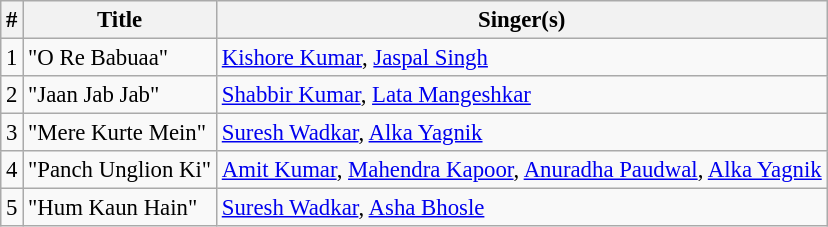<table class="wikitable" style="font-size:95%;">
<tr>
<th>#</th>
<th>Title</th>
<th>Singer(s)</th>
</tr>
<tr>
<td>1</td>
<td>"O Re Babuaa"</td>
<td><a href='#'>Kishore Kumar</a>, <a href='#'>Jaspal Singh</a></td>
</tr>
<tr>
<td>2</td>
<td>"Jaan Jab Jab"</td>
<td><a href='#'>Shabbir Kumar</a>, <a href='#'>Lata Mangeshkar</a></td>
</tr>
<tr>
<td>3</td>
<td>"Mere Kurte Mein"</td>
<td><a href='#'>Suresh Wadkar</a>, <a href='#'>Alka Yagnik</a></td>
</tr>
<tr>
<td>4</td>
<td>"Panch Unglion Ki"</td>
<td><a href='#'>Amit Kumar</a>, <a href='#'>Mahendra Kapoor</a>, <a href='#'>Anuradha Paudwal</a>, <a href='#'>Alka Yagnik</a></td>
</tr>
<tr>
<td>5</td>
<td>"Hum Kaun Hain"</td>
<td><a href='#'>Suresh Wadkar</a>, <a href='#'>Asha Bhosle</a></td>
</tr>
</table>
